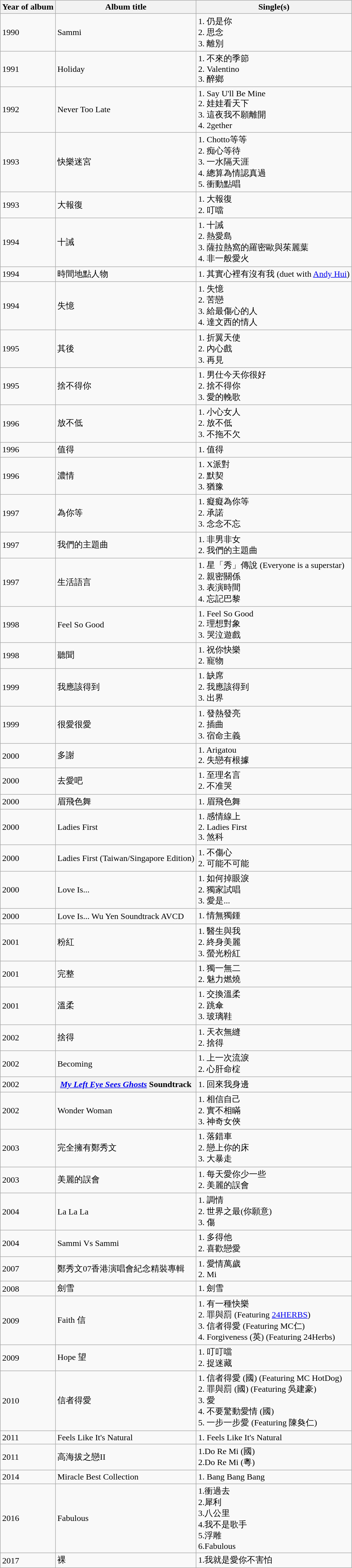<table class="wikitable plainrowheaders sortable">
<tr>
<th>Year of album</th>
<th>Album title</th>
<th>Single(s)</th>
</tr>
<tr>
<td>1990</td>
<td>Sammi</td>
<td>1. 仍是你 <br> 2. 思念 <br> 3. 離別</td>
</tr>
<tr>
<td>1991</td>
<td>Holiday</td>
<td>1. 不來的季節 <br> 2. Valentino <br> 3. 醉鄉</td>
</tr>
<tr>
<td>1992</td>
<td>Never Too Late</td>
<td>1. Say U'll Be Mine <br> 2. 娃娃看天下 <br> 3. 這夜我不願離開 <br> 4. 2gether</td>
</tr>
<tr>
<td>1993</td>
<td>快樂迷宮</td>
<td>1. Chotto等等 <br> 2. 痴心等待 <br> 3. 一水隔天涯 <br> 4. 總算為情認真過 <br> 5. 衝動點唱</td>
</tr>
<tr>
<td>1993</td>
<td>大報復</td>
<td>1. 大報復 <br> 2. 叮噹</td>
</tr>
<tr>
<td>1994</td>
<td>十誡</td>
<td>1. 十誡 <br> 2. 熱愛島 <br> 3. 薩拉熱窩的羅密歐與茱麗葉 <br> 4. 非一般愛火</td>
</tr>
<tr>
<td>1994</td>
<td>時間地點人物</td>
<td>1. 其實心裡有沒有我 (duet with <a href='#'>Andy Hui</a>)</td>
</tr>
<tr>
<td>1994</td>
<td>失憶</td>
<td>1. 失憶 <br> 2. 苦戀 <br> 3. 給最傷心的人 <br> 4. 達文西的情人</td>
</tr>
<tr>
<td>1995</td>
<td>其後</td>
<td>1. 折翼天使 <br> 2. 內心戲 <br> 3. 再見</td>
</tr>
<tr>
<td>1995</td>
<td>捨不得你</td>
<td>1. 男仕今天你很好 <br> 2. 捨不得你 <br> 3. 愛的輓歌</td>
</tr>
<tr>
<td>1996</td>
<td>放不低</td>
<td>1. 小心女人 <br> 2. 放不低 <br> 3. 不拖不欠</td>
</tr>
<tr>
<td>1996</td>
<td>值得</td>
<td>1. 值得</td>
</tr>
<tr>
<td>1996</td>
<td>濃情</td>
<td>1. X派對 <br> 2. 默契 <br> 3. 猶豫</td>
</tr>
<tr>
<td>1997</td>
<td>為你等</td>
<td>1. 癡癡為你等 <br> 2. 承諾 <br> 3. 念念不忘</td>
</tr>
<tr>
<td>1997</td>
<td>我們的主題曲</td>
<td>1. 非男非女 <br> 2. 我們的主題曲</td>
</tr>
<tr>
<td>1997</td>
<td>生活語言</td>
<td>1. 星「秀」傳說 (Everyone is a superstar) <br> 2. 親密關係 <br> 3. 表演時間 <br> 4. 忘記巴黎</td>
</tr>
<tr>
<td>1998</td>
<td>Feel So Good</td>
<td>1. Feel So Good <br> 2. 理想對象 <br> 3. 哭泣遊戲</td>
</tr>
<tr>
<td>1998</td>
<td>聽聞</td>
<td>1. 祝你快樂 <br> 2. 寵物</td>
</tr>
<tr>
<td>1999</td>
<td>我應該得到</td>
<td>1. 缺席 <br> 2. 我應該得到 <br> 3. 出界</td>
</tr>
<tr>
<td>1999</td>
<td>很愛很愛</td>
<td>1. 發熱發亮 <br> 2. 插曲 <br> 3. 宿命主義</td>
</tr>
<tr>
<td>2000</td>
<td>多謝</td>
<td>1. Arigatou <br> 2. 失戀有根據</td>
</tr>
<tr>
<td>2000</td>
<td>去愛吧</td>
<td>1. 至理名言 <br> 2. 不准哭</td>
</tr>
<tr>
<td>2000</td>
<td>眉飛色舞</td>
<td>1. 眉飛色舞</td>
</tr>
<tr>
<td>2000</td>
<td>Ladies First</td>
<td>1. 感情線上 <br> 2. Ladies First <br> 3. 煞科</td>
</tr>
<tr>
<td>2000</td>
<td>Ladies First (Taiwan/Singapore Edition)</td>
<td>1. 不傷心 <br> 2. 可能不可能</td>
</tr>
<tr>
<td>2000</td>
<td>Love Is...</td>
<td>1. 如何掉眼淚 <br> 2. 獨家試唱 <br> 3. 愛是...</td>
</tr>
<tr>
<td>2000</td>
<td>Love Is... Wu Yen Soundtrack AVCD</td>
<td>1. 情無獨鍾</td>
</tr>
<tr>
<td>2001</td>
<td>粉紅</td>
<td>1. 醫生與我 <br> 2. 終身美麗 <br> 3. 螢光粉紅</td>
</tr>
<tr>
<td>2001</td>
<td>完整</td>
<td>1. 獨一無二 <br> 2. 魅力燃燒</td>
</tr>
<tr>
<td>2001</td>
<td>溫柔</td>
<td>1. 交換溫柔 <br> 2. 跳傘 <br> 3. 玻璃鞋</td>
</tr>
<tr>
<td>2002</td>
<td>捨得</td>
<td>1. 天衣無縫 <br> 2. 捨得</td>
</tr>
<tr>
<td>2002</td>
<td>Becoming</td>
<td>1. 上一次流淚 <br> 2. 心肝命椗</td>
</tr>
<tr>
<td>2002</td>
<th scope="row"><em><a href='#'>My Left Eye Sees Ghosts</a></em> Soundtrack</th>
<td>1. 回來我身邊</td>
</tr>
<tr>
<td>2002</td>
<td>Wonder Woman</td>
<td>1. 相信自己 <br> 2. 實不相瞞 <br> 3. 神奇女俠</td>
</tr>
<tr>
<td>2003</td>
<td>完全擁有鄭秀文</td>
<td>1. 落錯車 <br> 2. 戀上你的床 <br> 3. 大暴走</td>
</tr>
<tr>
<td>2003</td>
<td>美麗的誤會</td>
<td>1. 每天愛你少一些 <br> 2. 美麗的誤會</td>
</tr>
<tr>
<td>2004</td>
<td>La La La</td>
<td>1. 調情 <br> 2. 世界之最(你願意) <br> 3. 傷</td>
</tr>
<tr>
<td>2004</td>
<td>Sammi Vs Sammi</td>
<td>1. 多得他 <br> 2. 喜歡戀愛</td>
</tr>
<tr>
<td>2007</td>
<td>鄭秀文07香港演唱會紀念精裝專輯</td>
<td>1. 愛情萬歲 <br> 2. Mi</td>
</tr>
<tr>
<td>2008</td>
<td>劍雪</td>
<td>1. 劍雪</td>
</tr>
<tr>
<td>2009</td>
<td>Faith 信</td>
<td>1. 有一種快樂 <br> 2. 罪與罰 (Featuring <a href='#'>24HERBS</a>) <br> 3. 信者得愛 (Featuring MC仁) <br> 4. Forgiveness (英) (Featuring 24Herbs)</td>
</tr>
<tr>
<td>2009</td>
<td>Hope 望</td>
<td>1. 叮叮噹 <br> 2. 捉迷藏 <br></td>
</tr>
<tr>
<td>2010</td>
<td>信者得愛</td>
<td>1. 信者得愛 (國) (Featuring MC HotDog) <br> 2. 罪與罰 (國) (Featuring 吳建豪) <br> 3. 愛  <br> 4. 不要驚動愛情 (國) <br> 5. 一步一步愛 (Featuring 陳奐仁)</td>
</tr>
<tr>
<td>2011</td>
<td>Feels Like It's Natural</td>
<td>1. Feels Like It's Natural</td>
</tr>
<tr>
<td>2011</td>
<td>高海拔之戀II</td>
<td>1.Do Re Mi (國) <br> 2.Do Re Mi (粵)</td>
</tr>
<tr>
<td>2014</td>
<td>Miracle Best Collection</td>
<td>1. Bang Bang Bang</td>
</tr>
<tr>
<td>2016</td>
<td>Fabulous</td>
<td>1.衝過去 <br> 2.犀利 <br> 3.八公里 <br>  4.我不是歌手 <br> 5.浮雕 <br> 6.Fabulous</td>
</tr>
<tr>
<td>2017</td>
<td>裸</td>
<td>1.我就是愛你不害怕</td>
</tr>
</table>
